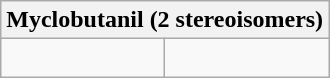<table class="wikitable" style="text-align:center;">
<tr class="hintergrundfarbe6">
<th colspan="2">Myclobutanil (2 stereoisomers)</th>
</tr>
<tr>
<td><br></td>
<td><br></td>
</tr>
</table>
